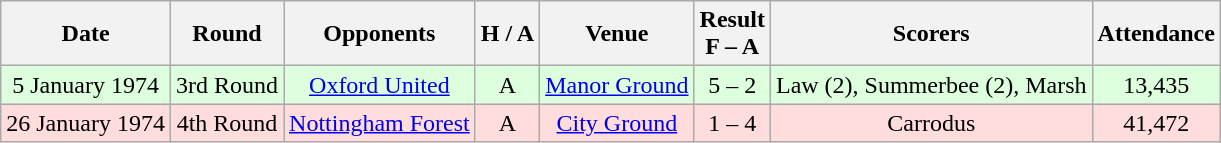<table class="wikitable" style="text-align:center">
<tr>
<th>Date</th>
<th>Round</th>
<th>Opponents</th>
<th>H / A</th>
<th>Venue</th>
<th>Result<br>F – A</th>
<th>Scorers</th>
<th>Attendance</th>
</tr>
<tr bgcolor="#ddffdd">
<td>5 January 1974</td>
<td>3rd Round</td>
<td><a href='#'>Oxford United</a></td>
<td>A</td>
<td><a href='#'>Manor Ground</a></td>
<td>5 – 2</td>
<td>Law (2), Summerbee (2), Marsh</td>
<td>13,435</td>
</tr>
<tr bgcolor="#ffdddd">
<td>26 January 1974</td>
<td>4th Round</td>
<td><a href='#'>Nottingham Forest</a></td>
<td>A</td>
<td><a href='#'>City Ground</a></td>
<td>1 – 4</td>
<td>Carrodus</td>
<td>41,472</td>
</tr>
</table>
